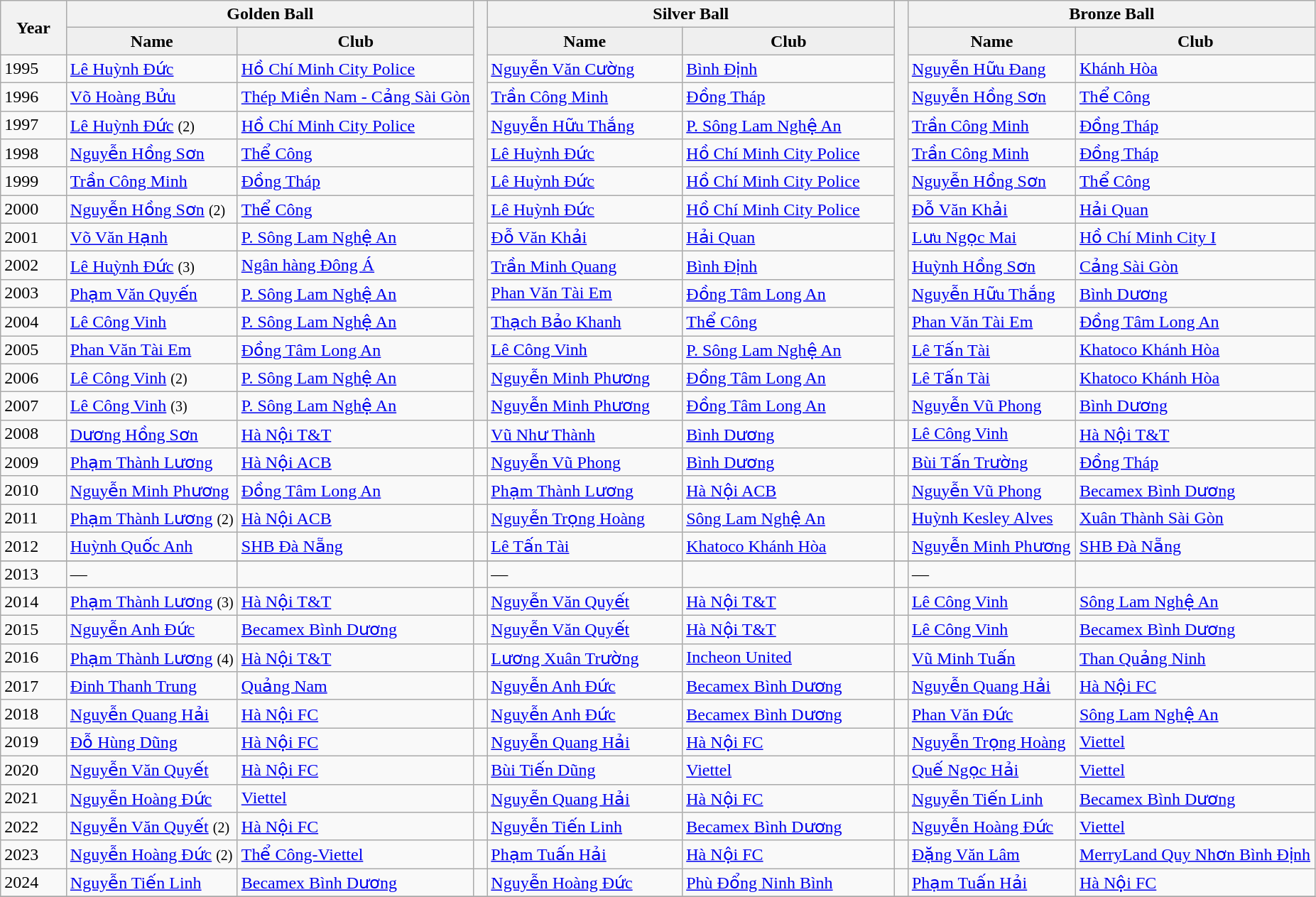<table class="wikitable">
<tr>
<th rowspan=2 width=5%>Year</th>
<th colspan=2 width=31% ! scope="col style="background-color: gold">Golden Ball</th>
<th rowspan=15></th>
<th colspan=2 width=31% ! scope="col style="background-color: silver">Silver Ball</th>
<th rowspan=15></th>
<th colspan=2 width=31% ! scope="col style="background-color: #cc9966">Bronze Ball</th>
</tr>
<tr align=center bgcolor=#EFEFEF>
<td align=center><strong>Name</strong></td>
<td align=center><strong>Club</strong></td>
<td align=center><strong>Name</strong></td>
<td align=center><strong>Club</strong></td>
<td align=center><strong>Name</strong></td>
<td align=center><strong>Club</strong></td>
</tr>
<tr>
<td>1995</td>
<td><a href='#'>Lê Huỳnh Đức</a></td>
<td><a href='#'>Hồ Chí Minh City Police</a></td>
<td><a href='#'>Nguyễn Văn Cường</a></td>
<td><a href='#'>Bình Định</a></td>
<td><a href='#'>Nguyễn Hữu Đang</a></td>
<td><a href='#'>Khánh Hòa</a></td>
</tr>
<tr>
<td>1996</td>
<td><a href='#'>Võ Hoàng Bửu</a></td>
<td><a href='#'>Thép Miền Nam - Cảng Sài Gòn</a></td>
<td><a href='#'>Trần Công Minh</a></td>
<td><a href='#'>Đồng Tháp</a></td>
<td><a href='#'>Nguyễn Hồng Sơn</a></td>
<td><a href='#'>Thể Công</a></td>
</tr>
<tr>
<td>1997</td>
<td><a href='#'>Lê Huỳnh Đức</a> <small>(2)</small></td>
<td><a href='#'>Hồ Chí Minh City Police</a></td>
<td><a href='#'>Nguyễn Hữu Thắng</a></td>
<td><a href='#'>P. Sông Lam Nghệ An</a></td>
<td><a href='#'>Trần Công Minh</a></td>
<td><a href='#'>Đồng Tháp</a></td>
</tr>
<tr>
<td>1998</td>
<td><a href='#'>Nguyễn Hồng Sơn</a></td>
<td><a href='#'>Thể Công</a></td>
<td><a href='#'>Lê Huỳnh Đức</a></td>
<td><a href='#'>Hồ Chí Minh City Police</a></td>
<td><a href='#'>Trần Công Minh</a></td>
<td><a href='#'>Đồng Tháp</a></td>
</tr>
<tr>
<td>1999</td>
<td><a href='#'>Trần Công Minh</a></td>
<td><a href='#'>Đồng Tháp</a></td>
<td><a href='#'>Lê Huỳnh Đức</a></td>
<td><a href='#'>Hồ Chí Minh City Police</a></td>
<td><a href='#'>Nguyễn Hồng Sơn</a></td>
<td><a href='#'>Thể Công</a></td>
</tr>
<tr>
<td>2000</td>
<td><a href='#'>Nguyễn Hồng Sơn</a> <small>(2)</small></td>
<td><a href='#'>Thể Công</a></td>
<td><a href='#'>Lê Huỳnh Đức</a></td>
<td><a href='#'>Hồ Chí Minh City Police</a></td>
<td><a href='#'>Đỗ Văn Khải</a></td>
<td><a href='#'>Hải Quan</a></td>
</tr>
<tr>
<td>2001</td>
<td><a href='#'>Võ Văn Hạnh</a></td>
<td><a href='#'>P. Sông Lam Nghệ An</a></td>
<td><a href='#'>Đỗ Văn Khải</a></td>
<td><a href='#'>Hải Quan</a></td>
<td><a href='#'>Lưu Ngọc Mai</a></td>
<td><a href='#'>Hồ Chí Minh City I</a></td>
</tr>
<tr>
<td>2002</td>
<td><a href='#'>Lê Huỳnh Đức</a> <small>(3)</small></td>
<td><a href='#'>Ngân hàng Đông Á</a></td>
<td><a href='#'>Trần Minh Quang</a></td>
<td><a href='#'>Bình Định</a></td>
<td><a href='#'>Huỳnh Hồng Sơn</a></td>
<td><a href='#'>Cảng Sài Gòn</a></td>
</tr>
<tr>
<td>2003</td>
<td><a href='#'>Phạm Văn Quyến</a></td>
<td><a href='#'>P. Sông Lam Nghệ An</a></td>
<td><a href='#'>Phan Văn Tài Em</a></td>
<td><a href='#'>Đồng Tâm Long An</a></td>
<td><a href='#'>Nguyễn Hữu Thắng</a></td>
<td><a href='#'>Bình Dương</a></td>
</tr>
<tr>
<td>2004</td>
<td><a href='#'>Lê Công Vinh</a></td>
<td><a href='#'>P. Sông Lam Nghệ An</a></td>
<td><a href='#'>Thạch Bảo Khanh</a></td>
<td><a href='#'>Thể Công</a></td>
<td><a href='#'>Phan Văn Tài Em</a></td>
<td><a href='#'>Đồng Tâm Long An</a></td>
</tr>
<tr>
<td>2005</td>
<td><a href='#'>Phan Văn Tài Em</a></td>
<td><a href='#'>Đồng Tâm Long An</a></td>
<td><a href='#'>Lê Công Vinh</a></td>
<td><a href='#'>P. Sông Lam Nghệ An</a></td>
<td><a href='#'>Lê Tấn Tài</a></td>
<td><a href='#'>Khatoco Khánh Hòa</a></td>
</tr>
<tr>
<td>2006</td>
<td><a href='#'>Lê Công Vinh</a> <small>(2)</small></td>
<td><a href='#'>P. Sông Lam Nghệ An</a></td>
<td><a href='#'>Nguyễn Minh Phương</a></td>
<td><a href='#'>Đồng Tâm Long An</a></td>
<td><a href='#'>Lê Tấn Tài</a></td>
<td><a href='#'>Khatoco Khánh Hòa</a></td>
</tr>
<tr>
<td>2007</td>
<td><a href='#'>Lê Công Vinh</a> <small>(3)</small></td>
<td><a href='#'>P. Sông Lam Nghệ An</a></td>
<td><a href='#'>Nguyễn Minh Phương</a></td>
<td><a href='#'>Đồng Tâm Long An</a></td>
<td><a href='#'>Nguyễn Vũ Phong</a></td>
<td><a href='#'>Bình Dương</a></td>
</tr>
<tr>
<td>2008</td>
<td><a href='#'>Dương Hồng Sơn</a></td>
<td><a href='#'>Hà Nội T&T</a></td>
<td></td>
<td><a href='#'>Vũ Như Thành</a></td>
<td><a href='#'>Bình Dương</a></td>
<td></td>
<td><a href='#'>Lê Công Vinh</a></td>
<td><a href='#'>Hà Nội T&T</a></td>
</tr>
<tr>
<td>2009</td>
<td><a href='#'>Phạm Thành Lương</a></td>
<td><a href='#'>Hà Nội ACB</a></td>
<td></td>
<td><a href='#'>Nguyễn Vũ Phong</a></td>
<td><a href='#'>Bình Dương</a></td>
<td></td>
<td><a href='#'>Bùi Tấn Trường</a></td>
<td><a href='#'>Đồng Tháp</a></td>
</tr>
<tr>
<td>2010</td>
<td><a href='#'>Nguyễn Minh Phương</a></td>
<td><a href='#'>Đồng Tâm Long An</a></td>
<td></td>
<td><a href='#'>Phạm Thành Lương</a></td>
<td><a href='#'>Hà Nội ACB</a></td>
<td></td>
<td><a href='#'>Nguyễn Vũ Phong</a></td>
<td><a href='#'>Becamex Bình Dương</a></td>
</tr>
<tr>
<td>2011</td>
<td><a href='#'>Phạm Thành Lương</a> <small>(2)</small></td>
<td><a href='#'>Hà Nội ACB</a></td>
<td></td>
<td><a href='#'>Nguyễn Trọng Hoàng</a></td>
<td><a href='#'>Sông Lam Nghệ An</a></td>
<td></td>
<td><a href='#'>Huỳnh Kesley Alves</a></td>
<td><a href='#'>Xuân Thành Sài Gòn</a></td>
</tr>
<tr>
<td>2012</td>
<td><a href='#'>Huỳnh Quốc Anh</a></td>
<td><a href='#'>SHB Đà Nẵng</a></td>
<td></td>
<td><a href='#'>Lê Tấn Tài</a></td>
<td><a href='#'>Khatoco Khánh Hòa</a></td>
<td></td>
<td><a href='#'>Nguyễn Minh Phương</a></td>
<td><a href='#'>SHB Đà Nẵng</a></td>
</tr>
<tr>
</tr>
<tr>
<td>2013</td>
<td>—</td>
<td></td>
<td></td>
<td>—</td>
<td></td>
<td></td>
<td>—</td>
<td></td>
</tr>
<tr>
<td>2014</td>
<td><a href='#'>Phạm Thành Lương</a> <small>(3)</small></td>
<td><a href='#'>Hà Nội T&T</a></td>
<td></td>
<td><a href='#'>Nguyễn Văn Quyết</a></td>
<td><a href='#'>Hà Nội T&T</a></td>
<td></td>
<td><a href='#'>Lê Công Vinh</a></td>
<td><a href='#'>Sông Lam Nghệ An</a></td>
</tr>
<tr>
<td>2015</td>
<td><a href='#'>Nguyễn Anh Đức</a></td>
<td><a href='#'>Becamex Bình Dương</a></td>
<td></td>
<td><a href='#'>Nguyễn Văn Quyết</a></td>
<td><a href='#'>Hà Nội T&T</a></td>
<td></td>
<td><a href='#'>Lê Công Vinh</a></td>
<td><a href='#'>Becamex Bình Dương</a></td>
</tr>
<tr>
<td>2016</td>
<td><a href='#'>Phạm Thành Lương</a> <small>(4)</small></td>
<td><a href='#'>Hà Nội T&T</a></td>
<td></td>
<td><a href='#'>Lương Xuân Trường</a></td>
<td><a href='#'>Incheon United</a></td>
<td></td>
<td><a href='#'>Vũ Minh Tuấn</a></td>
<td><a href='#'>Than Quảng Ninh</a></td>
</tr>
<tr>
<td>2017</td>
<td><a href='#'>Đinh Thanh Trung</a></td>
<td><a href='#'>Quảng Nam</a></td>
<td></td>
<td><a href='#'>Nguyễn Anh Đức</a></td>
<td><a href='#'>Becamex Bình Dương</a></td>
<td></td>
<td><a href='#'>Nguyễn Quang Hải</a></td>
<td><a href='#'>Hà Nội FC</a></td>
</tr>
<tr>
<td>2018</td>
<td><a href='#'>Nguyễn Quang Hải</a></td>
<td><a href='#'>Hà Nội FC</a></td>
<td></td>
<td><a href='#'>Nguyễn Anh Đức</a></td>
<td><a href='#'>Becamex Bình Dương</a></td>
<td></td>
<td><a href='#'>Phan Văn Đức</a></td>
<td><a href='#'>Sông Lam Nghệ An</a></td>
</tr>
<tr>
<td>2019</td>
<td><a href='#'>Đỗ Hùng Dũng</a></td>
<td><a href='#'>Hà Nội FC</a></td>
<td></td>
<td><a href='#'>Nguyễn Quang Hải</a></td>
<td><a href='#'>Hà Nội FC</a></td>
<td></td>
<td><a href='#'>Nguyễn Trọng Hoàng</a></td>
<td><a href='#'>Viettel</a></td>
</tr>
<tr>
<td>2020</td>
<td><a href='#'>Nguyễn Văn Quyết</a></td>
<td><a href='#'>Hà Nội FC</a></td>
<td></td>
<td><a href='#'>Bùi Tiến Dũng</a></td>
<td><a href='#'>Viettel</a></td>
<td></td>
<td><a href='#'>Quế Ngọc Hải</a></td>
<td><a href='#'>Viettel</a></td>
</tr>
<tr>
<td>2021</td>
<td><a href='#'>Nguyễn Hoàng Đức</a></td>
<td><a href='#'>Viettel</a></td>
<td></td>
<td><a href='#'>Nguyễn Quang Hải</a></td>
<td><a href='#'>Hà Nội FC</a></td>
<td></td>
<td><a href='#'>Nguyễn Tiến Linh</a></td>
<td><a href='#'>Becamex Bình Dương</a></td>
</tr>
<tr>
<td>2022</td>
<td><a href='#'>Nguyễn Văn Quyết</a> <small>(2)</small></td>
<td><a href='#'>Hà Nội FC</a></td>
<td></td>
<td><a href='#'>Nguyễn Tiến Linh</a></td>
<td><a href='#'>Becamex Bình Dương</a></td>
<td></td>
<td><a href='#'>Nguyễn Hoàng Đức</a></td>
<td><a href='#'>Viettel</a></td>
</tr>
<tr>
<td>2023</td>
<td><a href='#'>Nguyễn Hoàng Đức</a> <small>(2)</small></td>
<td><a href='#'>Thể Công-Viettel</a></td>
<td></td>
<td><a href='#'>Phạm Tuấn Hải</a></td>
<td><a href='#'>Hà Nội FC</a></td>
<td></td>
<td><a href='#'>Đặng Văn Lâm</a></td>
<td><a href='#'>MerryLand Quy Nhơn Bình Định</a></td>
</tr>
<tr>
<td>2024</td>
<td><a href='#'>Nguyễn Tiến Linh</a></td>
<td><a href='#'>Becamex Bình Dương</a></td>
<td></td>
<td><a href='#'>Nguyễn Hoàng Đức</a></td>
<td><a href='#'>Phù Đổng Ninh Bình</a></td>
<td></td>
<td><a href='#'>Phạm Tuấn Hải</a></td>
<td><a href='#'>Hà Nội FC</a></td>
</tr>
<tr>
</tr>
</table>
